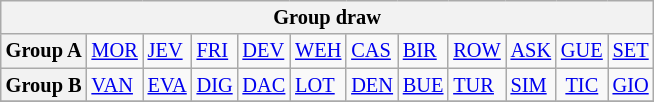<table class="wikitable" style="text-align:center; font-size:85%">
<tr>
<th colspan="12">Group draw</th>
</tr>
<tr>
<th>Group A</th>
<td align="left"> <a href='#'>MOR</a></td>
<td align="left"> <a href='#'>JEV</a></td>
<td align="left"> <a href='#'>FRI</a></td>
<td align="left"> <a href='#'>DEV</a></td>
<td align="left"> <a href='#'>WEH</a></td>
<td align="left"> <a href='#'>CAS</a></td>
<td align="left"> <a href='#'>BIR</a></td>
<td align="left"> <a href='#'>ROW</a></td>
<td align="left"> <a href='#'>ASK</a></td>
<td align="left"> <a href='#'>GUE</a></td>
<td align="left"> <a href='#'>SET</a></td>
</tr>
<tr>
<th>Group B</th>
<td align="left"> <a href='#'>VAN</a></td>
<td align="left"> <a href='#'>EVA</a></td>
<td align="left"> <a href='#'>DIG</a></td>
<td align="left"> <a href='#'>DAC</a></td>
<td align="left"> <a href='#'>LOT</a></td>
<td align="left"> <a href='#'>DEN</a></td>
<td align="left"> <a href='#'>BUE</a></td>
<td align="left"> <a href='#'>TUR</a></td>
<td align="left"> <a href='#'>SIM</a></td>
<td aling="left"> <a href='#'>TIC</a></td>
<td aling="left"> <a href='#'>GIO</a></td>
</tr>
<tr>
</tr>
</table>
